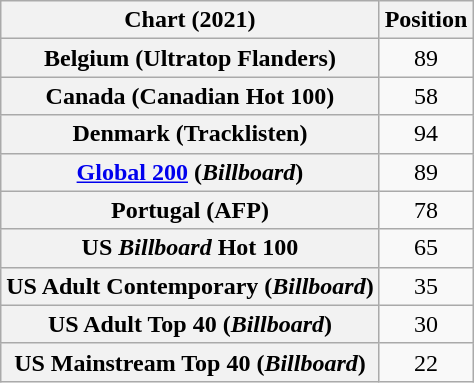<table class="wikitable sortable plainrowheaders" style="text-align:center">
<tr>
<th scope="col">Chart (2021)</th>
<th scope="col">Position</th>
</tr>
<tr>
<th scope="row">Belgium (Ultratop Flanders)</th>
<td>89</td>
</tr>
<tr>
<th scope="row">Canada (Canadian Hot 100)</th>
<td>58</td>
</tr>
<tr>
<th scope="row">Denmark (Tracklisten)</th>
<td>94</td>
</tr>
<tr>
<th scope="row"><a href='#'>Global 200</a> (<em>Billboard</em>)</th>
<td>89</td>
</tr>
<tr>
<th scope="row">Portugal (AFP)</th>
<td>78</td>
</tr>
<tr>
<th scope="row">US <em>Billboard</em> Hot 100</th>
<td>65</td>
</tr>
<tr>
<th scope="row">US Adult Contemporary (<em>Billboard</em>)</th>
<td>35</td>
</tr>
<tr>
<th scope="row">US Adult Top 40 (<em>Billboard</em>)</th>
<td>30</td>
</tr>
<tr>
<th scope="row">US Mainstream Top 40 (<em>Billboard</em>)</th>
<td>22</td>
</tr>
</table>
